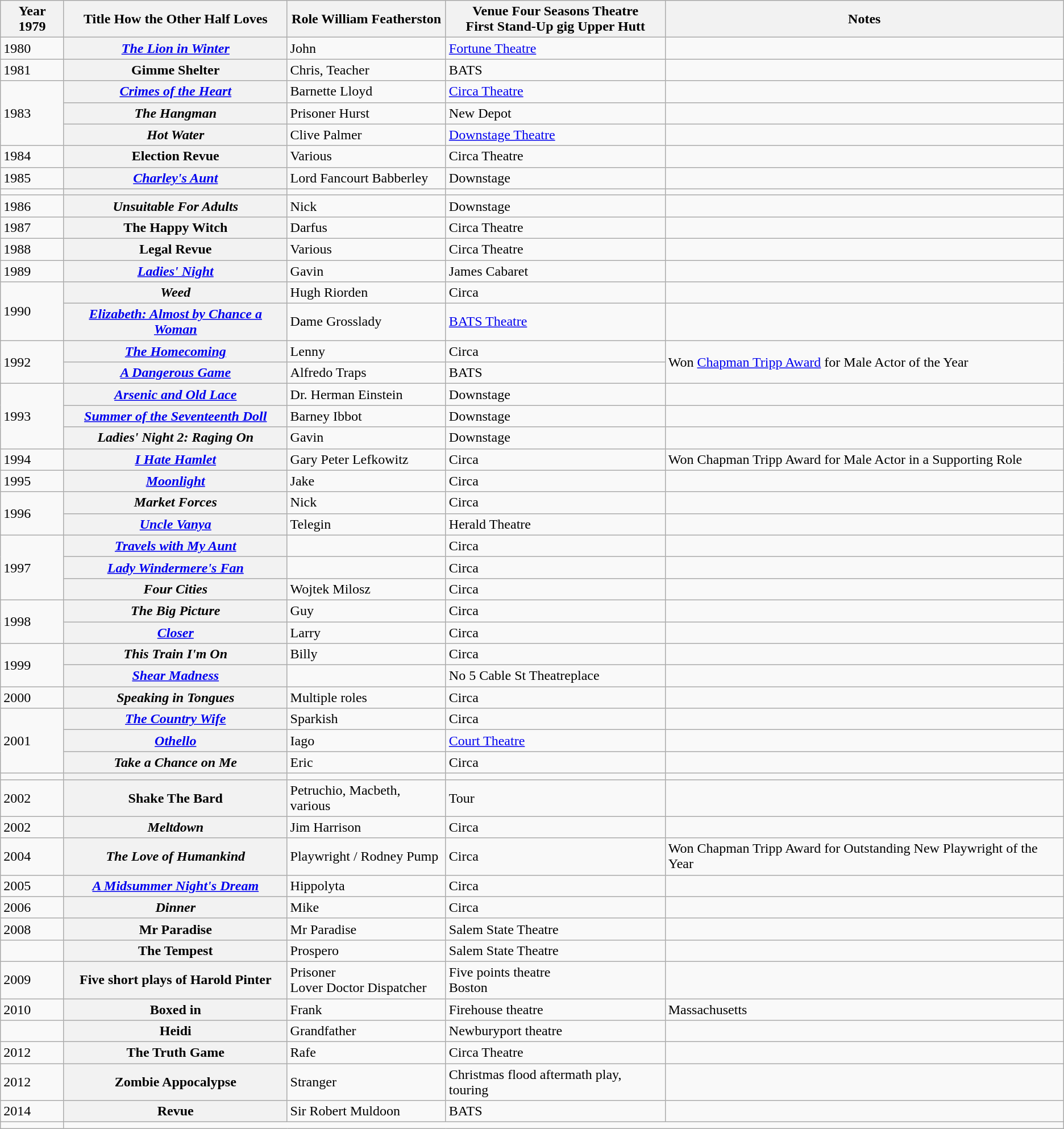<table class="wikitable plainrowheaders sortable">
<tr>
<th scope="col">Year 1979</th>
<th scope="col">Title How the Other Half Loves</th>
<th scope="col">Role William Featherston</th>
<th scope="col">Venue Four Seasons Theatre<br>First Stand-Up gig Upper Hutt</th>
<th scope="col" class="unsortable">Notes</th>
</tr>
<tr>
<td>1980</td>
<th scope="row"><em><a href='#'>The Lion in Winter</a></em></th>
<td>John</td>
<td><a href='#'>Fortune Theatre</a></td>
<td></td>
</tr>
<tr>
<td>1981</td>
<th>Gimme Shelter</th>
<td>Chris, Teacher</td>
<td>BATS</td>
<td></td>
</tr>
<tr>
<td rowspan=3>1983</td>
<th scope="row"><em><a href='#'>Crimes of the Heart</a></em></th>
<td>Barnette Lloyd</td>
<td><a href='#'>Circa Theatre</a></td>
<td></td>
</tr>
<tr>
<th scope="row"><em>The Hangman</em></th>
<td>Prisoner Hurst</td>
<td>New Depot</td>
<td></td>
</tr>
<tr>
<th scope="row"><em>Hot Water</em></th>
<td>Clive Palmer </td>
<td><a href='#'>Downstage Theatre</a></td>
<td></td>
</tr>
<tr>
<td>1984</td>
<th>Election Revue</th>
<td>Various</td>
<td>Circa Theatre</td>
<td></td>
</tr>
<tr>
<td>1985</td>
<th scope="row"><em><a href='#'>Charley's Aunt</a></em></th>
<td>Lord Fancourt Babberley</td>
<td>Downstage</td>
<td></td>
</tr>
<tr>
<td></td>
<th></th>
<td></td>
<td></td>
<td></td>
</tr>
<tr>
<td>1986</td>
<th scope="row"><em>Unsuitable For Adults</em></th>
<td>Nick</td>
<td>Downstage</td>
<td></td>
</tr>
<tr>
<td>1987</td>
<th>The Happy Witch</th>
<td>Darfus</td>
<td>Circa Theatre</td>
<td></td>
</tr>
<tr>
<td>1988</td>
<th>Legal Revue</th>
<td>Various</td>
<td>Circa Theatre</td>
<td></td>
</tr>
<tr>
<td>1989</td>
<th scope="row"><em><a href='#'>Ladies' Night</a></em></th>
<td>Gavin</td>
<td>James Cabaret</td>
<td></td>
</tr>
<tr>
<td rowspan=2>1990</td>
<th scope="row"><em>Weed</em></th>
<td>Hugh Riorden</td>
<td>Circa</td>
<td></td>
</tr>
<tr>
<th scope="row"><em><a href='#'>Elizabeth: Almost by Chance a Woman</a></em></th>
<td>Dame Grosslady</td>
<td><a href='#'>BATS Theatre</a></td>
<td></td>
</tr>
<tr>
<td rowspan=2>1992</td>
<th scope="row"><em><a href='#'>The Homecoming</a></em></th>
<td>Lenny</td>
<td>Circa</td>
<td rowspan=2>Won <a href='#'>Chapman Tripp Award</a> for Male Actor of the Year</td>
</tr>
<tr>
<th scope="row"><em><a href='#'>A Dangerous Game</a></em></th>
<td>Alfredo Traps</td>
<td>BATS</td>
</tr>
<tr>
<td rowspan=3>1993</td>
<th scope="row"><em><a href='#'>Arsenic and Old Lace</a></em></th>
<td>Dr. Herman Einstein</td>
<td>Downstage</td>
<td></td>
</tr>
<tr>
<th scope="row"><em><a href='#'>Summer of the Seventeenth Doll</a></em></th>
<td>Barney Ibbot</td>
<td>Downstage</td>
<td></td>
</tr>
<tr>
<th scope="row"><em>Ladies' Night 2: Raging On</em></th>
<td>Gavin</td>
<td>Downstage</td>
<td></td>
</tr>
<tr>
<td>1994</td>
<th scope="row"><em><a href='#'>I Hate Hamlet</a></em></th>
<td>Gary Peter Lefkowitz</td>
<td>Circa</td>
<td>Won Chapman Tripp Award for Male Actor in a Supporting Role</td>
</tr>
<tr>
<td>1995</td>
<th scope="row"><em><a href='#'>Moonlight</a></em></th>
<td>Jake</td>
<td>Circa</td>
<td></td>
</tr>
<tr>
<td rowspan=2>1996</td>
<th scope="row"><em>Market Forces</em></th>
<td>Nick</td>
<td>Circa</td>
<td></td>
</tr>
<tr>
<th scope="row"><em><a href='#'>Uncle Vanya</a></em></th>
<td>Telegin</td>
<td>Herald Theatre</td>
<td></td>
</tr>
<tr>
<td rowspan=3>1997</td>
<th scope="row"><em><a href='#'>Travels with My Aunt</a></em></th>
<td></td>
<td>Circa</td>
<td></td>
</tr>
<tr>
<th scope="row"><em><a href='#'>Lady Windermere's Fan</a></em></th>
<td></td>
<td>Circa</td>
<td></td>
</tr>
<tr>
<th scope="row"><em>Four Cities</em></th>
<td>Wojtek Milosz</td>
<td>Circa</td>
<td></td>
</tr>
<tr>
<td rowspan=2>1998</td>
<th scope="row"><em>The Big Picture</em></th>
<td>Guy</td>
<td>Circa</td>
<td></td>
</tr>
<tr>
<th scope="row"><em><a href='#'>Closer</a></em></th>
<td>Larry</td>
<td>Circa</td>
<td></td>
</tr>
<tr>
<td rowspan=2>1999</td>
<th scope="row"><em>This Train I'm On</em></th>
<td>Billy</td>
<td>Circa</td>
<td></td>
</tr>
<tr>
<th scope="row"><em><a href='#'>Shear Madness</a></em></th>
<td></td>
<td>No 5 Cable St Theatreplace</td>
<td></td>
</tr>
<tr>
<td>2000</td>
<th scope="row"><em>Speaking in Tongues</em></th>
<td>Multiple roles</td>
<td>Circa</td>
<td></td>
</tr>
<tr>
<td rowspan=3>2001</td>
<th scope="row"><em><a href='#'>The Country Wife</a></em></th>
<td>Sparkish</td>
<td>Circa</td>
<td></td>
</tr>
<tr>
<th scope="row"><em><a href='#'>Othello</a></em></th>
<td>Iago</td>
<td><a href='#'>Court Theatre</a></td>
<td></td>
</tr>
<tr>
<th scope="row"><em>Take a Chance on Me</em></th>
<td>Eric</td>
<td>Circa</td>
<td></td>
</tr>
<tr>
<td></td>
<th></th>
<td></td>
<td></td>
<td></td>
</tr>
<tr>
<td>2002</td>
<th>Shake The Bard</th>
<td>Petruchio, Macbeth, various</td>
<td>Tour</td>
<td></td>
</tr>
<tr>
<td>2002</td>
<th scope="row"><em>Meltdown</em></th>
<td>Jim Harrison</td>
<td>Circa</td>
<td></td>
</tr>
<tr>
<td>2004</td>
<th scope="row"><em>The Love of Humankind</em></th>
<td>Playwright / Rodney Pump</td>
<td>Circa</td>
<td>Won Chapman Tripp Award for Outstanding New Playwright of the Year</td>
</tr>
<tr>
<td>2005</td>
<th scope="row"><em><a href='#'>A Midsummer Night's Dream</a></em></th>
<td>Hippolyta</td>
<td>Circa</td>
<td></td>
</tr>
<tr>
<td>2006</td>
<th scope="row"><em>Dinner</em></th>
<td>Mike</td>
<td>Circa</td>
<td></td>
</tr>
<tr>
<td>2008</td>
<th>Mr Paradise</th>
<td>Mr Paradise</td>
<td>Salem State Theatre</td>
<td></td>
</tr>
<tr>
<td></td>
<th>The Tempest</th>
<td>Prospero</td>
<td>Salem State Theatre</td>
<td></td>
</tr>
<tr>
<td>2009</td>
<th>Five short plays    of Harold Pinter</th>
<td>Prisoner<br>Lover
Doctor
Dispatcher</td>
<td>Five points theatre<br>Boston</td>
<td></td>
</tr>
<tr>
<td>2010</td>
<th>Boxed in</th>
<td>Frank</td>
<td>Firehouse theatre</td>
<td>Massachusetts</td>
</tr>
<tr>
<td></td>
<th>Heidi</th>
<td>Grandfather</td>
<td>Newburyport theatre</td>
<td></td>
</tr>
<tr>
<td>2012</td>
<th>The Truth Game</th>
<td>Rafe</td>
<td>Circa Theatre</td>
<td></td>
</tr>
<tr>
<td>2012</td>
<th>Zombie Appocalypse</th>
<td>Stranger</td>
<td>Christmas flood aftermath play, touring</td>
<td></td>
</tr>
<tr>
<td>2014</td>
<th>Revue</th>
<td>Sir Robert Muldoon</td>
<td>BATS</td>
<td></td>
</tr>
<tr>
<td></td>
</tr>
</table>
